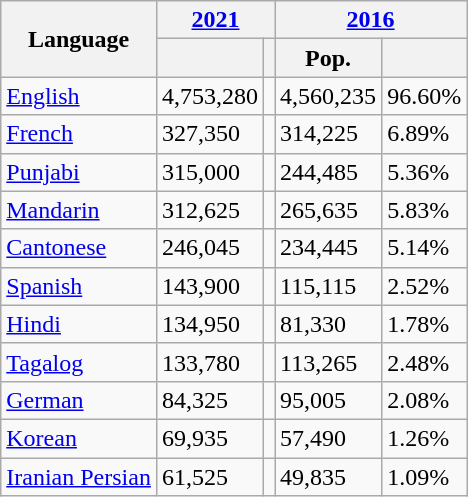<table class="wikitable collapsible sortable">
<tr>
<th rowspan="2">Language</th>
<th colspan="2"><a href='#'>2021</a></th>
<th colspan="2"><a href='#'>2016</a></th>
</tr>
<tr>
<th><a href='#'></a></th>
<th></th>
<th>Pop.</th>
<th></th>
</tr>
<tr>
<td><a href='#'>English</a></td>
<td>4,753,280</td>
<td></td>
<td>4,560,235</td>
<td>96.60%</td>
</tr>
<tr>
<td><a href='#'>French</a></td>
<td>327,350</td>
<td></td>
<td>314,225</td>
<td>6.89%</td>
</tr>
<tr>
<td><a href='#'>Punjabi</a></td>
<td>315,000</td>
<td></td>
<td>244,485</td>
<td>5.36%</td>
</tr>
<tr>
<td><a href='#'>Mandarin</a></td>
<td>312,625</td>
<td></td>
<td>265,635</td>
<td>5.83%</td>
</tr>
<tr>
<td><a href='#'>Cantonese</a></td>
<td>246,045</td>
<td></td>
<td>234,445</td>
<td>5.14%</td>
</tr>
<tr>
<td><a href='#'>Spanish</a></td>
<td>143,900</td>
<td></td>
<td>115,115</td>
<td>2.52%</td>
</tr>
<tr>
<td><a href='#'>Hindi</a></td>
<td>134,950</td>
<td></td>
<td>81,330</td>
<td>1.78%</td>
</tr>
<tr>
<td><a href='#'>Tagalog</a></td>
<td>133,780</td>
<td></td>
<td>113,265</td>
<td>2.48%</td>
</tr>
<tr>
<td><a href='#'>German</a></td>
<td>84,325</td>
<td></td>
<td>95,005</td>
<td>2.08%</td>
</tr>
<tr>
<td><a href='#'>Korean</a></td>
<td>69,935</td>
<td></td>
<td>57,490</td>
<td>1.26%</td>
</tr>
<tr>
<td><a href='#'>Iranian Persian</a></td>
<td>61,525</td>
<td></td>
<td>49,835</td>
<td>1.09%</td>
</tr>
</table>
